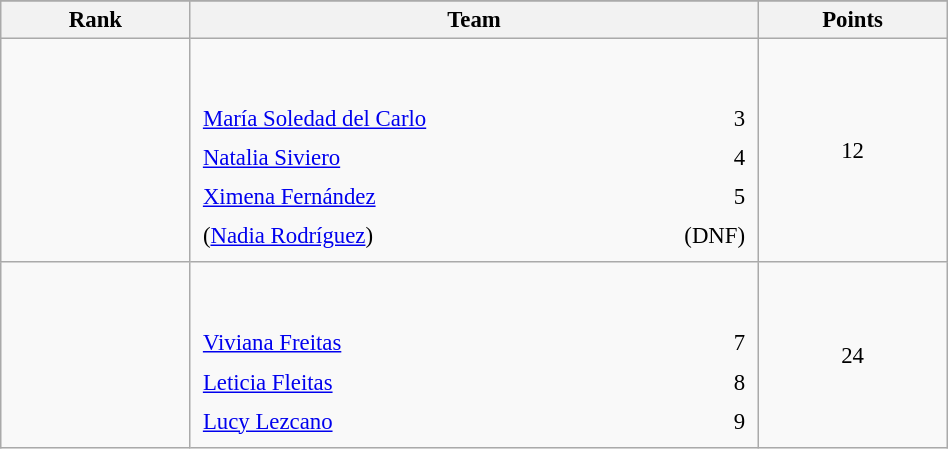<table class="wikitable sortable" style=" text-align:center; font-size:95%;" width="50%">
<tr>
</tr>
<tr>
<th width=10%>Rank</th>
<th width=30%>Team</th>
<th width=10%>Points</th>
</tr>
<tr>
<td align=center></td>
<td align=left> <br><br><table width=100%>
<tr>
<td align=left style="border:0"><a href='#'>María Soledad del Carlo</a></td>
<td align=right style="border:0">3</td>
</tr>
<tr>
<td align=left style="border:0"><a href='#'>Natalia Siviero</a></td>
<td align=right style="border:0">4</td>
</tr>
<tr>
<td align=left style="border:0"><a href='#'>Ximena Fernández</a></td>
<td align=right style="border:0">5</td>
</tr>
<tr>
<td align=left style="border:0">(<a href='#'>Nadia Rodríguez</a>)</td>
<td align=right style="border:0">(DNF)</td>
</tr>
</table>
</td>
<td>12</td>
</tr>
<tr>
<td align=center></td>
<td align=left> <br><br><table width=100%>
<tr>
<td align=left style="border:0"><a href='#'>Viviana Freitas</a></td>
<td align=right style="border:0">7</td>
</tr>
<tr>
<td align=left style="border:0"><a href='#'>Leticia Fleitas</a></td>
<td align=right style="border:0">8</td>
</tr>
<tr>
<td align=left style="border:0"><a href='#'>Lucy Lezcano</a></td>
<td align=right style="border:0">9</td>
</tr>
</table>
</td>
<td>24</td>
</tr>
</table>
